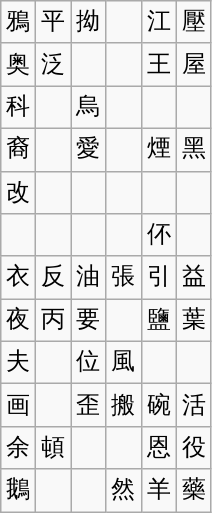<table class="wikitable" border="1" style="text-align:center">
<tr>
<td> 鴉</td>
<td> 平</td>
<td> 拗</td>
<td></td>
<td> 江</td>
<td> 壓</td>
</tr>
<tr>
<td> 奥</td>
<td> 泛</td>
<td></td>
<td></td>
<td> 王</td>
<td> 屋</td>
</tr>
<tr>
<td> 科</td>
<td></td>
<td> 烏</td>
<td></td>
<td></td>
<td></td>
</tr>
<tr>
<td> 裔</td>
<td></td>
<td> 愛</td>
<td></td>
<td> 煙</td>
<td> 黑</td>
</tr>
<tr>
<td> 改</td>
<td></td>
<td></td>
<td></td>
<td></td>
<td></td>
</tr>
<tr>
<td></td>
<td></td>
<td></td>
<td></td>
<td> 伓</td>
<td></td>
</tr>
<tr>
<td> 衣</td>
<td> 反</td>
<td> 油</td>
<td> 張</td>
<td> 引</td>
<td> 益</td>
</tr>
<tr>
<td> 夜</td>
<td> 丙</td>
<td> 要</td>
<td></td>
<td> 鹽</td>
<td> 葉</td>
</tr>
<tr>
<td> 夫</td>
<td></td>
<td> 位</td>
<td> 風</td>
<td></td>
<td></td>
</tr>
<tr>
<td> 画</td>
<td></td>
<td> 歪</td>
<td> 搬</td>
<td> 碗</td>
<td> 活</td>
</tr>
<tr>
<td> 余</td>
<td> 頓</td>
<td></td>
<td></td>
<td> 恩</td>
<td> 役</td>
</tr>
<tr>
<td> 鵝</td>
<td></td>
<td></td>
<td> 然</td>
<td> 羊</td>
<td> 藥</td>
</tr>
</table>
